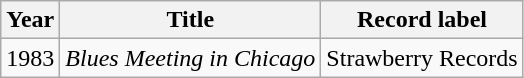<table class="wikitable sortable">
<tr>
<th>Year</th>
<th>Title</th>
<th>Record label</th>
</tr>
<tr>
<td>1983</td>
<td><em>Blues Meeting in Chicago</em></td>
<td style="text-align:center;">Strawberry Records</td>
</tr>
</table>
